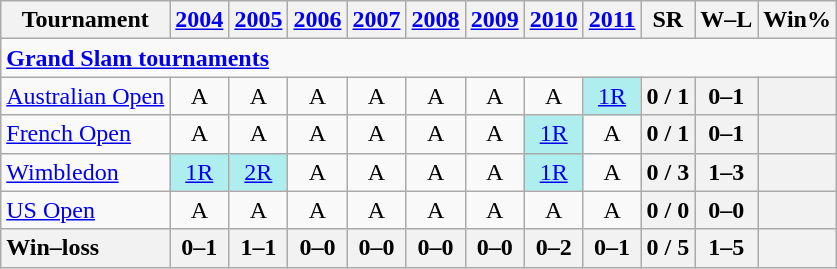<table class=wikitable style=text-align:center>
<tr>
<th>Tournament</th>
<th><a href='#'>2004</a></th>
<th><a href='#'>2005</a></th>
<th><a href='#'>2006</a></th>
<th><a href='#'>2007</a></th>
<th><a href='#'>2008</a></th>
<th><a href='#'>2009</a></th>
<th><a href='#'>2010</a></th>
<th><a href='#'>2011</a></th>
<th>SR</th>
<th>W–L</th>
<th>Win%</th>
</tr>
<tr>
<td colspan=25 style=text-align:left><a href='#'><strong>Grand Slam tournaments</strong></a></td>
</tr>
<tr>
<td align=left><a href='#'>Australian Open</a></td>
<td>A</td>
<td>A</td>
<td>A</td>
<td>A</td>
<td>A</td>
<td>A</td>
<td>A</td>
<td bgcolor=afeeee><a href='#'>1R</a></td>
<th>0 / 1</th>
<th>0–1</th>
<th></th>
</tr>
<tr>
<td align=left><a href='#'>French Open</a></td>
<td>A</td>
<td>A</td>
<td>A</td>
<td>A</td>
<td>A</td>
<td>A</td>
<td bgcolor=afeeee><a href='#'>1R</a></td>
<td>A</td>
<th>0 / 1</th>
<th>0–1</th>
<th></th>
</tr>
<tr>
<td align=left><a href='#'>Wimbledon</a></td>
<td bgcolor=afeeee><a href='#'>1R</a></td>
<td bgcolor=afeeee><a href='#'>2R</a></td>
<td>A</td>
<td>A</td>
<td>A</td>
<td>A</td>
<td bgcolor=afeeee><a href='#'>1R</a></td>
<td>A</td>
<th>0 / 3</th>
<th>1–3</th>
<th></th>
</tr>
<tr>
<td align=left><a href='#'>US Open</a></td>
<td>A</td>
<td>A</td>
<td>A</td>
<td>A</td>
<td>A</td>
<td>A</td>
<td>A</td>
<td>A</td>
<th>0 / 0</th>
<th>0–0</th>
<th></th>
</tr>
<tr>
<th style=text-align:left><strong>Win–loss</strong></th>
<th>0–1</th>
<th>1–1</th>
<th>0–0</th>
<th>0–0</th>
<th>0–0</th>
<th>0–0</th>
<th>0–2</th>
<th>0–1</th>
<th>0 / 5</th>
<th>1–5</th>
<th></th>
</tr>
</table>
